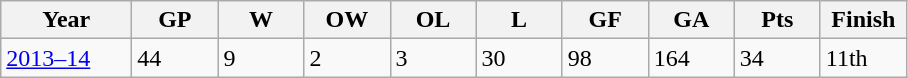<table class="wikitable">
<tr>
<th width=80>Year</th>
<th width=50>GP</th>
<th width=50>W</th>
<th width=50>OW</th>
<th width=50>OL</th>
<th width=50>L</th>
<th width=50>GF</th>
<th width=50>GA</th>
<th width=50>Pts</th>
<th width=50>Finish</th>
</tr>
<tr>
<td><a href='#'>2013–14</a></td>
<td>44</td>
<td>9</td>
<td>2</td>
<td>3</td>
<td>30</td>
<td>98</td>
<td>164</td>
<td>34</td>
<td>11th</td>
</tr>
</table>
